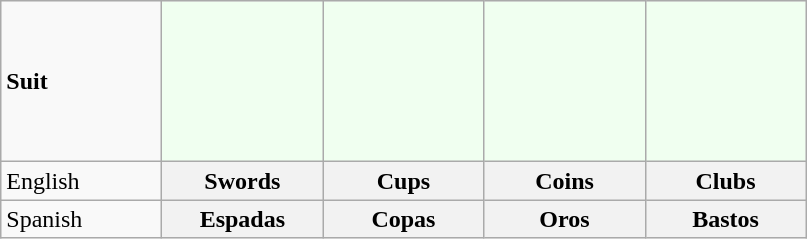<table class="wikitable">
<tr>
<td height="100px"><strong>Suit</strong></td>
<td align="center" bgcolor="honeydew"></td>
<td align="center" bgcolor="honeydew"></td>
<td align="center" bgcolor="honeydew"></td>
<td align="center" bgcolor="honeydew"></td>
</tr>
<tr>
<td width="100px">English</td>
<th align="center" width="100px">Swords</th>
<th align="center" width="100px">Cups</th>
<th align="center" width="100px">Coins</th>
<th align="center" width="100px">Clubs</th>
</tr>
<tr>
<td>Spanish</td>
<th align="center">Espadas</th>
<th align="center">Copas</th>
<th align="center">Oros</th>
<th align="center">Bastos</th>
</tr>
</table>
